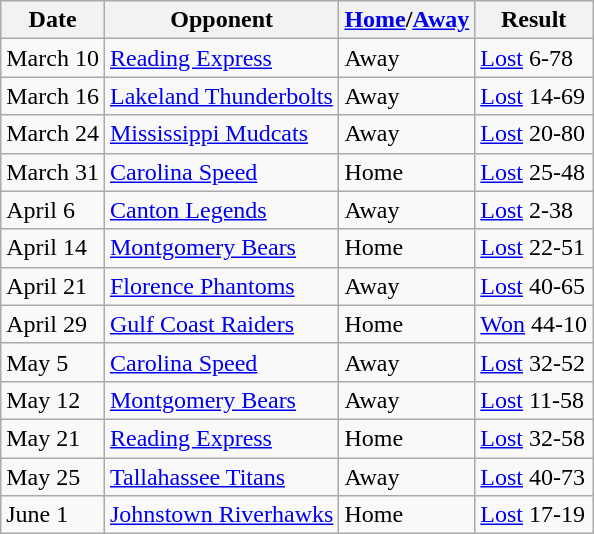<table class="wikitable">
<tr>
<th>Date</th>
<th>Opponent</th>
<th><a href='#'>Home</a>/<a href='#'>Away</a></th>
<th>Result</th>
</tr>
<tr>
<td>March 10</td>
<td><a href='#'>Reading Express</a></td>
<td>Away</td>
<td><a href='#'>Lost</a> 6-78</td>
</tr>
<tr>
<td>March 16</td>
<td><a href='#'>Lakeland Thunderbolts</a></td>
<td>Away</td>
<td><a href='#'>Lost</a> 14-69</td>
</tr>
<tr>
<td>March 24</td>
<td><a href='#'>Mississippi Mudcats</a></td>
<td>Away</td>
<td><a href='#'>Lost</a> 20-80</td>
</tr>
<tr>
<td>March 31</td>
<td><a href='#'>Carolina Speed</a></td>
<td>Home</td>
<td><a href='#'>Lost</a> 25-48</td>
</tr>
<tr>
<td>April 6</td>
<td><a href='#'>Canton Legends</a></td>
<td>Away</td>
<td><a href='#'>Lost</a> 2-38</td>
</tr>
<tr>
<td>April 14</td>
<td><a href='#'>Montgomery Bears</a></td>
<td>Home</td>
<td><a href='#'>Lost</a> 22-51</td>
</tr>
<tr>
<td>April 21</td>
<td><a href='#'>Florence Phantoms</a></td>
<td>Away</td>
<td><a href='#'>Lost</a> 40-65</td>
</tr>
<tr>
<td>April 29</td>
<td><a href='#'>Gulf Coast Raiders</a></td>
<td>Home</td>
<td><a href='#'>Won</a> 44-10</td>
</tr>
<tr>
<td>May 5</td>
<td><a href='#'>Carolina Speed</a></td>
<td>Away</td>
<td><a href='#'>Lost</a> 32-52</td>
</tr>
<tr>
<td>May 12</td>
<td><a href='#'>Montgomery Bears</a></td>
<td>Away</td>
<td><a href='#'>Lost</a> 11-58</td>
</tr>
<tr>
<td>May 21</td>
<td><a href='#'>Reading Express</a></td>
<td>Home</td>
<td><a href='#'>Lost</a> 32-58</td>
</tr>
<tr>
<td>May 25</td>
<td><a href='#'>Tallahassee Titans</a></td>
<td>Away</td>
<td><a href='#'>Lost</a> 40-73</td>
</tr>
<tr>
<td>June 1</td>
<td><a href='#'>Johnstown Riverhawks</a></td>
<td>Home</td>
<td><a href='#'>Lost</a> 17-19</td>
</tr>
</table>
